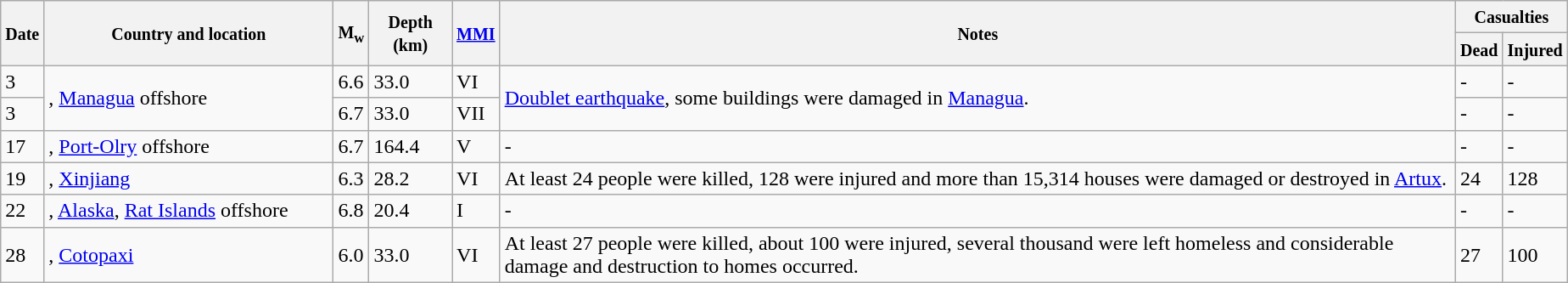<table class="wikitable sortable" style="border:1px black; margin-left:1em;">
<tr>
<th rowspan="2"><small>Date</small></th>
<th rowspan="2" style="width: 220px"><small>Country and location</small></th>
<th rowspan="2"><small>M<sub>w</sub></small></th>
<th rowspan="2"><small>Depth (km)</small></th>
<th rowspan="2"><small><a href='#'>MMI</a></small></th>
<th rowspan="2" class="unsortable"><small>Notes</small></th>
<th colspan="2"><small>Casualties</small></th>
</tr>
<tr>
<th><small>Dead</small></th>
<th><small>Injured</small></th>
</tr>
<tr>
<td>3</td>
<td rowspan="2">, <a href='#'>Managua</a> offshore</td>
<td>6.6</td>
<td>33.0</td>
<td>VI</td>
<td rowspan="2"><a href='#'>Doublet earthquake</a>, some buildings were damaged in <a href='#'>Managua</a>.</td>
<td>-</td>
<td>-</td>
</tr>
<tr>
<td>3</td>
<td>6.7</td>
<td>33.0</td>
<td>VII</td>
<td>-</td>
<td>-</td>
</tr>
<tr>
<td>17</td>
<td>, <a href='#'>Port-Olry</a> offshore</td>
<td>6.7</td>
<td>164.4</td>
<td>V</td>
<td>-</td>
<td>-</td>
<td>-</td>
</tr>
<tr>
<td>19</td>
<td>, <a href='#'>Xinjiang</a></td>
<td>6.3</td>
<td>28.2</td>
<td>VI</td>
<td>At least 24 people were killed, 128 were injured and more than 15,314 houses were damaged or destroyed in <a href='#'>Artux</a>.</td>
<td>24</td>
<td>128</td>
</tr>
<tr>
<td>22</td>
<td>, <a href='#'>Alaska</a>, <a href='#'>Rat Islands</a> offshore</td>
<td>6.8</td>
<td>20.4</td>
<td>I</td>
<td>-</td>
<td>-</td>
<td>-</td>
</tr>
<tr>
<td>28</td>
<td>, <a href='#'>Cotopaxi</a></td>
<td>6.0</td>
<td>33.0</td>
<td>VI</td>
<td>At least 27 people were killed, about 100 were injured, several thousand were left homeless and considerable damage and destruction to homes occurred.</td>
<td>27</td>
<td>100</td>
</tr>
<tr>
</tr>
</table>
